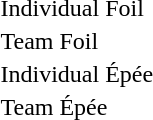<table>
<tr>
<td>Individual Foil</td>
<td></td>
<td></td>
<td></td>
</tr>
<tr>
<td>Team Foil</td>
<td></td>
<td></td>
<td></td>
</tr>
<tr>
<td>Individual Épée</td>
<td></td>
<td></td>
<td></td>
</tr>
<tr>
<td>Team Épée</td>
<td></td>
<td></td>
<td></td>
</tr>
</table>
